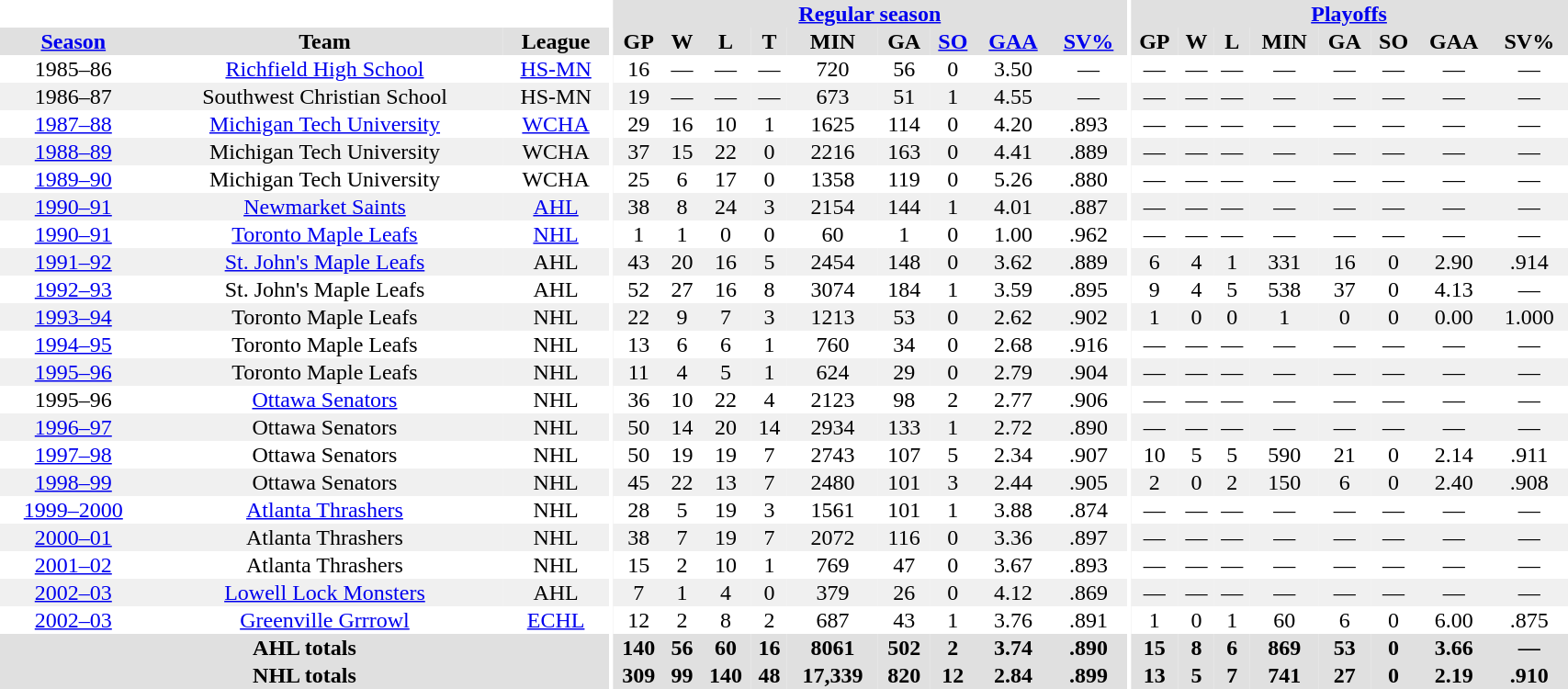<table border="0" cellpadding="1" cellspacing="0" style="width:90%; text-align:center;">
<tr bgcolor="#e0e0e0">
<th colspan="3" bgcolor="#ffffff"></th>
<th rowspan="99" bgcolor="#ffffff"></th>
<th colspan="9" bgcolor="#e0e0e0"><a href='#'>Regular season</a></th>
<th rowspan="99" bgcolor="#ffffff"></th>
<th colspan="8" bgcolor="#e0e0e0"><a href='#'>Playoffs</a></th>
</tr>
<tr bgcolor="#e0e0e0">
<th><a href='#'>Season</a></th>
<th>Team</th>
<th>League</th>
<th>GP</th>
<th>W</th>
<th>L</th>
<th>T</th>
<th>MIN</th>
<th>GA</th>
<th><a href='#'>SO</a></th>
<th><a href='#'>GAA</a></th>
<th><a href='#'>SV%</a></th>
<th>GP</th>
<th>W</th>
<th>L</th>
<th>MIN</th>
<th>GA</th>
<th>SO</th>
<th>GAA</th>
<th>SV%</th>
</tr>
<tr>
<td>1985–86</td>
<td><a href='#'>Richfield High School</a></td>
<td><a href='#'>HS-MN</a></td>
<td>16</td>
<td>—</td>
<td>—</td>
<td>—</td>
<td>720</td>
<td>56</td>
<td>0</td>
<td>3.50</td>
<td>—</td>
<td>—</td>
<td>—</td>
<td>—</td>
<td>—</td>
<td>—</td>
<td>—</td>
<td>—</td>
<td>—</td>
</tr>
<tr bgcolor="#f0f0f0">
<td>1986–87</td>
<td>Southwest Christian School</td>
<td>HS-MN</td>
<td>19</td>
<td>—</td>
<td>—</td>
<td>—</td>
<td>673</td>
<td>51</td>
<td>1</td>
<td>4.55</td>
<td>—</td>
<td>—</td>
<td>—</td>
<td>—</td>
<td>—</td>
<td>—</td>
<td>—</td>
<td>—</td>
<td>—</td>
</tr>
<tr>
<td><a href='#'>1987–88</a></td>
<td><a href='#'>Michigan Tech University</a></td>
<td><a href='#'>WCHA</a></td>
<td>29</td>
<td>16</td>
<td>10</td>
<td>1</td>
<td>1625</td>
<td>114</td>
<td>0</td>
<td>4.20</td>
<td>.893</td>
<td>—</td>
<td>—</td>
<td>—</td>
<td>—</td>
<td>—</td>
<td>—</td>
<td>—</td>
<td>—</td>
</tr>
<tr bgcolor="#f0f0f0">
<td><a href='#'>1988–89</a></td>
<td>Michigan Tech University</td>
<td>WCHA</td>
<td>37</td>
<td>15</td>
<td>22</td>
<td>0</td>
<td>2216</td>
<td>163</td>
<td>0</td>
<td>4.41</td>
<td>.889</td>
<td>—</td>
<td>—</td>
<td>—</td>
<td>—</td>
<td>—</td>
<td>—</td>
<td>—</td>
<td>—</td>
</tr>
<tr>
<td><a href='#'>1989–90</a></td>
<td>Michigan Tech University</td>
<td>WCHA</td>
<td>25</td>
<td>6</td>
<td>17</td>
<td>0</td>
<td>1358</td>
<td>119</td>
<td>0</td>
<td>5.26</td>
<td>.880</td>
<td>—</td>
<td>—</td>
<td>—</td>
<td>—</td>
<td>—</td>
<td>—</td>
<td>—</td>
<td>—</td>
</tr>
<tr bgcolor="#f0f0f0">
<td><a href='#'>1990–91</a></td>
<td><a href='#'>Newmarket Saints</a></td>
<td><a href='#'>AHL</a></td>
<td>38</td>
<td>8</td>
<td>24</td>
<td>3</td>
<td>2154</td>
<td>144</td>
<td>1</td>
<td>4.01</td>
<td>.887</td>
<td>—</td>
<td>—</td>
<td>—</td>
<td>—</td>
<td>—</td>
<td>—</td>
<td>—</td>
<td>—</td>
</tr>
<tr>
<td><a href='#'>1990–91</a></td>
<td><a href='#'>Toronto Maple Leafs</a></td>
<td><a href='#'>NHL</a></td>
<td>1</td>
<td>1</td>
<td>0</td>
<td>0</td>
<td>60</td>
<td>1</td>
<td>0</td>
<td>1.00</td>
<td>.962</td>
<td>—</td>
<td>—</td>
<td>—</td>
<td>—</td>
<td>—</td>
<td>—</td>
<td>—</td>
<td>—</td>
</tr>
<tr bgcolor="#f0f0f0">
<td><a href='#'>1991–92</a></td>
<td><a href='#'>St. John's Maple Leafs</a></td>
<td>AHL</td>
<td>43</td>
<td>20</td>
<td>16</td>
<td>5</td>
<td>2454</td>
<td>148</td>
<td>0</td>
<td>3.62</td>
<td>.889</td>
<td>6</td>
<td>4</td>
<td>1</td>
<td>331</td>
<td>16</td>
<td>0</td>
<td>2.90</td>
<td>.914</td>
</tr>
<tr>
<td><a href='#'>1992–93</a></td>
<td>St. John's Maple Leafs</td>
<td>AHL</td>
<td>52</td>
<td>27</td>
<td>16</td>
<td>8</td>
<td>3074</td>
<td>184</td>
<td>1</td>
<td>3.59</td>
<td>.895</td>
<td>9</td>
<td>4</td>
<td>5</td>
<td>538</td>
<td>37</td>
<td>0</td>
<td>4.13</td>
<td>—</td>
</tr>
<tr bgcolor="#f0f0f0">
<td><a href='#'>1993–94</a></td>
<td>Toronto Maple Leafs</td>
<td>NHL</td>
<td>22</td>
<td>9</td>
<td>7</td>
<td>3</td>
<td>1213</td>
<td>53</td>
<td>0</td>
<td>2.62</td>
<td>.902</td>
<td>1</td>
<td>0</td>
<td>0</td>
<td>1</td>
<td>0</td>
<td>0</td>
<td>0.00</td>
<td>1.000</td>
</tr>
<tr>
<td><a href='#'>1994–95</a></td>
<td>Toronto Maple Leafs</td>
<td>NHL</td>
<td>13</td>
<td>6</td>
<td>6</td>
<td>1</td>
<td>760</td>
<td>34</td>
<td>0</td>
<td>2.68</td>
<td>.916</td>
<td>—</td>
<td>—</td>
<td>—</td>
<td>—</td>
<td>—</td>
<td>—</td>
<td>—</td>
<td>—</td>
</tr>
<tr bgcolor="#f0f0f0">
<td><a href='#'>1995–96</a></td>
<td>Toronto Maple Leafs</td>
<td>NHL</td>
<td>11</td>
<td>4</td>
<td>5</td>
<td>1</td>
<td>624</td>
<td>29</td>
<td>0</td>
<td>2.79</td>
<td>.904</td>
<td>—</td>
<td>—</td>
<td>—</td>
<td>—</td>
<td>—</td>
<td>—</td>
<td>—</td>
<td>—</td>
</tr>
<tr>
<td>1995–96</td>
<td><a href='#'>Ottawa Senators</a></td>
<td>NHL</td>
<td>36</td>
<td>10</td>
<td>22</td>
<td>4</td>
<td>2123</td>
<td>98</td>
<td>2</td>
<td>2.77</td>
<td>.906</td>
<td>—</td>
<td>—</td>
<td>—</td>
<td>—</td>
<td>—</td>
<td>—</td>
<td>—</td>
<td>—</td>
</tr>
<tr bgcolor="#f0f0f0">
<td><a href='#'>1996–97</a></td>
<td>Ottawa Senators</td>
<td>NHL</td>
<td>50</td>
<td>14</td>
<td>20</td>
<td>14</td>
<td>2934</td>
<td>133</td>
<td>1</td>
<td>2.72</td>
<td>.890</td>
<td>—</td>
<td>—</td>
<td>—</td>
<td>—</td>
<td>—</td>
<td>—</td>
<td>—</td>
<td>—</td>
</tr>
<tr>
<td><a href='#'>1997–98</a></td>
<td>Ottawa Senators</td>
<td>NHL</td>
<td>50</td>
<td>19</td>
<td>19</td>
<td>7</td>
<td>2743</td>
<td>107</td>
<td>5</td>
<td>2.34</td>
<td>.907</td>
<td>10</td>
<td>5</td>
<td>5</td>
<td>590</td>
<td>21</td>
<td>0</td>
<td>2.14</td>
<td>.911</td>
</tr>
<tr bgcolor="#f0f0f0">
<td><a href='#'>1998–99</a></td>
<td>Ottawa Senators</td>
<td>NHL</td>
<td>45</td>
<td>22</td>
<td>13</td>
<td>7</td>
<td>2480</td>
<td>101</td>
<td>3</td>
<td>2.44</td>
<td>.905</td>
<td>2</td>
<td>0</td>
<td>2</td>
<td>150</td>
<td>6</td>
<td>0</td>
<td>2.40</td>
<td>.908</td>
</tr>
<tr>
<td><a href='#'>1999–2000</a></td>
<td><a href='#'>Atlanta Thrashers</a></td>
<td>NHL</td>
<td>28</td>
<td>5</td>
<td>19</td>
<td>3</td>
<td>1561</td>
<td>101</td>
<td>1</td>
<td>3.88</td>
<td>.874</td>
<td>—</td>
<td>—</td>
<td>—</td>
<td>—</td>
<td>—</td>
<td>—</td>
<td>—</td>
<td>—</td>
</tr>
<tr bgcolor="#f0f0f0">
<td><a href='#'>2000–01</a></td>
<td>Atlanta Thrashers</td>
<td>NHL</td>
<td>38</td>
<td>7</td>
<td>19</td>
<td>7</td>
<td>2072</td>
<td>116</td>
<td>0</td>
<td>3.36</td>
<td>.897</td>
<td>—</td>
<td>—</td>
<td>—</td>
<td>—</td>
<td>—</td>
<td>—</td>
<td>—</td>
<td>—</td>
</tr>
<tr>
<td><a href='#'>2001–02</a></td>
<td>Atlanta Thrashers</td>
<td>NHL</td>
<td>15</td>
<td>2</td>
<td>10</td>
<td>1</td>
<td>769</td>
<td>47</td>
<td>0</td>
<td>3.67</td>
<td>.893</td>
<td>—</td>
<td>—</td>
<td>—</td>
<td>—</td>
<td>—</td>
<td>—</td>
<td>—</td>
<td>—</td>
</tr>
<tr bgcolor="#f0f0f0">
<td><a href='#'>2002–03</a></td>
<td><a href='#'>Lowell Lock Monsters</a></td>
<td>AHL</td>
<td>7</td>
<td>1</td>
<td>4</td>
<td>0</td>
<td>379</td>
<td>26</td>
<td>0</td>
<td>4.12</td>
<td>.869</td>
<td>—</td>
<td>—</td>
<td>—</td>
<td>—</td>
<td>—</td>
<td>—</td>
<td>—</td>
<td>—</td>
</tr>
<tr>
<td><a href='#'>2002–03</a></td>
<td><a href='#'>Greenville Grrrowl</a></td>
<td><a href='#'>ECHL</a></td>
<td>12</td>
<td>2</td>
<td>8</td>
<td>2</td>
<td>687</td>
<td>43</td>
<td>1</td>
<td>3.76</td>
<td>.891</td>
<td>1</td>
<td>0</td>
<td>1</td>
<td>60</td>
<td>6</td>
<td>0</td>
<td>6.00</td>
<td>.875</td>
</tr>
<tr bgcolor="#e0e0e0">
<th colspan=3>AHL totals</th>
<th>140</th>
<th>56</th>
<th>60</th>
<th>16</th>
<th>8061</th>
<th>502</th>
<th>2</th>
<th>3.74</th>
<th>.890</th>
<th>15</th>
<th>8</th>
<th>6</th>
<th>869</th>
<th>53</th>
<th>0</th>
<th>3.66</th>
<th>—</th>
</tr>
<tr bgcolor="#e0e0e0">
<th colspan=3>NHL totals</th>
<th>309</th>
<th>99</th>
<th>140</th>
<th>48</th>
<th>17,339</th>
<th>820</th>
<th>12</th>
<th>2.84</th>
<th>.899</th>
<th>13</th>
<th>5</th>
<th>7</th>
<th>741</th>
<th>27</th>
<th>0</th>
<th>2.19</th>
<th>.910</th>
</tr>
</table>
